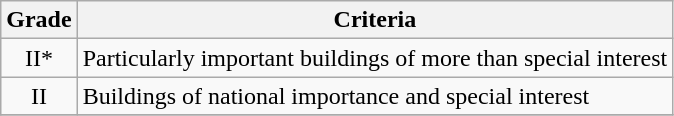<table class="wikitable" border="1">
<tr>
<th>Grade</th>
<th>Criteria</th>
</tr>
<tr>
<td align="center" >II*</td>
<td>Particularly important buildings of more than special interest</td>
</tr>
<tr>
<td align="center" >II</td>
<td>Buildings of national importance and special interest</td>
</tr>
<tr>
</tr>
</table>
